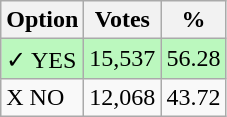<table class="wikitable">
<tr>
<th>Option</th>
<th>Votes</th>
<th>%</th>
</tr>
<tr>
<td style=background:#bbf8be>✓ YES</td>
<td style=background:#bbf8be>15,537</td>
<td style=background:#bbf8be>56.28</td>
</tr>
<tr>
<td>X NO</td>
<td>12,068</td>
<td>43.72</td>
</tr>
</table>
